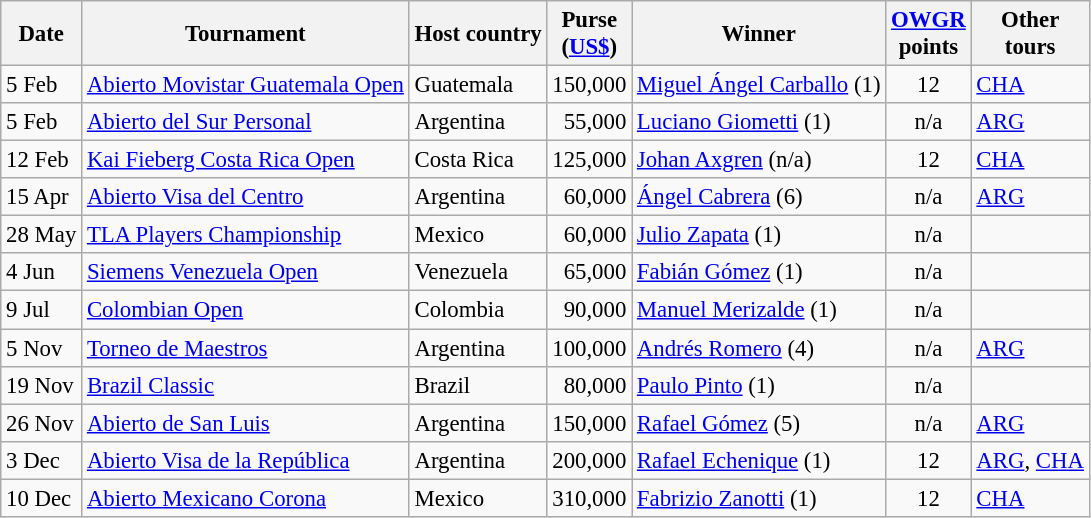<table class="wikitable" style="font-size:95%">
<tr>
<th>Date</th>
<th>Tournament</th>
<th>Host country</th>
<th>Purse<br>(<a href='#'>US$</a>)</th>
<th>Winner</th>
<th><a href='#'>OWGR</a><br>points</th>
<th>Other<br>tours</th>
</tr>
<tr>
<td>5 Feb</td>
<td><a href='#'>Abierto Movistar Guatemala Open</a></td>
<td>Guatemala</td>
<td align=right>150,000</td>
<td> <a href='#'>Miguel Ángel Carballo</a> (1)</td>
<td align=center>12</td>
<td><a href='#'>CHA</a></td>
</tr>
<tr>
<td>5 Feb</td>
<td><a href='#'>Abierto del Sur Personal</a></td>
<td>Argentina</td>
<td align=right>55,000</td>
<td> <a href='#'>Luciano Giometti</a> (1)</td>
<td align=center>n/a</td>
<td><a href='#'>ARG</a></td>
</tr>
<tr>
<td>12 Feb</td>
<td><a href='#'>Kai Fieberg Costa Rica Open</a></td>
<td>Costa Rica</td>
<td align=right>125,000</td>
<td> <a href='#'>Johan Axgren</a> (n/a)</td>
<td align=center>12</td>
<td><a href='#'>CHA</a></td>
</tr>
<tr>
<td>15 Apr</td>
<td><a href='#'>Abierto Visa del Centro</a></td>
<td>Argentina</td>
<td align=right>60,000</td>
<td> <a href='#'>Ángel Cabrera</a> (6)</td>
<td align=center>n/a</td>
<td><a href='#'>ARG</a></td>
</tr>
<tr>
<td>28 May</td>
<td><a href='#'>TLA Players Championship</a></td>
<td>Mexico</td>
<td align=right>60,000</td>
<td> <a href='#'>Julio Zapata</a> (1)</td>
<td align=center>n/a</td>
<td></td>
</tr>
<tr>
<td>4 Jun</td>
<td><a href='#'>Siemens Venezuela Open</a></td>
<td>Venezuela</td>
<td align=right>65,000</td>
<td> <a href='#'>Fabián Gómez</a> (1)</td>
<td align=center>n/a</td>
<td></td>
</tr>
<tr>
<td>9 Jul</td>
<td><a href='#'>Colombian Open</a></td>
<td>Colombia</td>
<td align=right>90,000</td>
<td> <a href='#'>Manuel Merizalde</a> (1)</td>
<td align=center>n/a</td>
<td></td>
</tr>
<tr>
<td>5 Nov</td>
<td><a href='#'>Torneo de Maestros</a></td>
<td>Argentina</td>
<td align=right>100,000</td>
<td> <a href='#'>Andrés Romero</a> (4)</td>
<td align=center>n/a</td>
<td><a href='#'>ARG</a></td>
</tr>
<tr>
<td>19 Nov</td>
<td><a href='#'>Brazil Classic</a></td>
<td>Brazil</td>
<td align=right>80,000</td>
<td> <a href='#'>Paulo Pinto</a> (1)</td>
<td align=center>n/a</td>
<td></td>
</tr>
<tr>
<td>26 Nov</td>
<td><a href='#'>Abierto de San Luis</a></td>
<td>Argentina</td>
<td align=right>150,000</td>
<td> <a href='#'>Rafael Gómez</a> (5)</td>
<td align=center>n/a</td>
<td><a href='#'>ARG</a></td>
</tr>
<tr>
<td>3 Dec</td>
<td><a href='#'>Abierto Visa de la República</a></td>
<td>Argentina</td>
<td align=right>200,000</td>
<td> <a href='#'>Rafael Echenique</a> (1)</td>
<td align=center>12</td>
<td><a href='#'>ARG</a>, <a href='#'>CHA</a></td>
</tr>
<tr>
<td>10 Dec</td>
<td><a href='#'>Abierto Mexicano Corona</a></td>
<td>Mexico</td>
<td align=right>310,000</td>
<td> <a href='#'>Fabrizio Zanotti</a> (1)</td>
<td align=center>12</td>
<td><a href='#'>CHA</a></td>
</tr>
</table>
